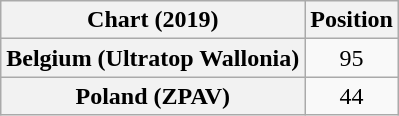<table class="wikitable plainrowheaders" style="text-align:center">
<tr>
<th scope="col">Chart (2019)</th>
<th scope="col">Position</th>
</tr>
<tr>
<th scope="row">Belgium (Ultratop Wallonia)</th>
<td>95</td>
</tr>
<tr>
<th scope="row">Poland (ZPAV)</th>
<td>44</td>
</tr>
</table>
